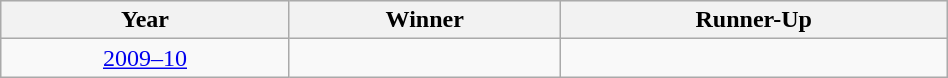<table class="wikitable" width="50%">
<tr bgcolor=#efefef>
<th>Year</th>
<th>Winner</th>
<th>Runner-Up</th>
</tr>
<tr align=center>
<td><a href='#'>2009–10</a></td>
<td><strong></strong></td>
<td></td>
</tr>
</table>
